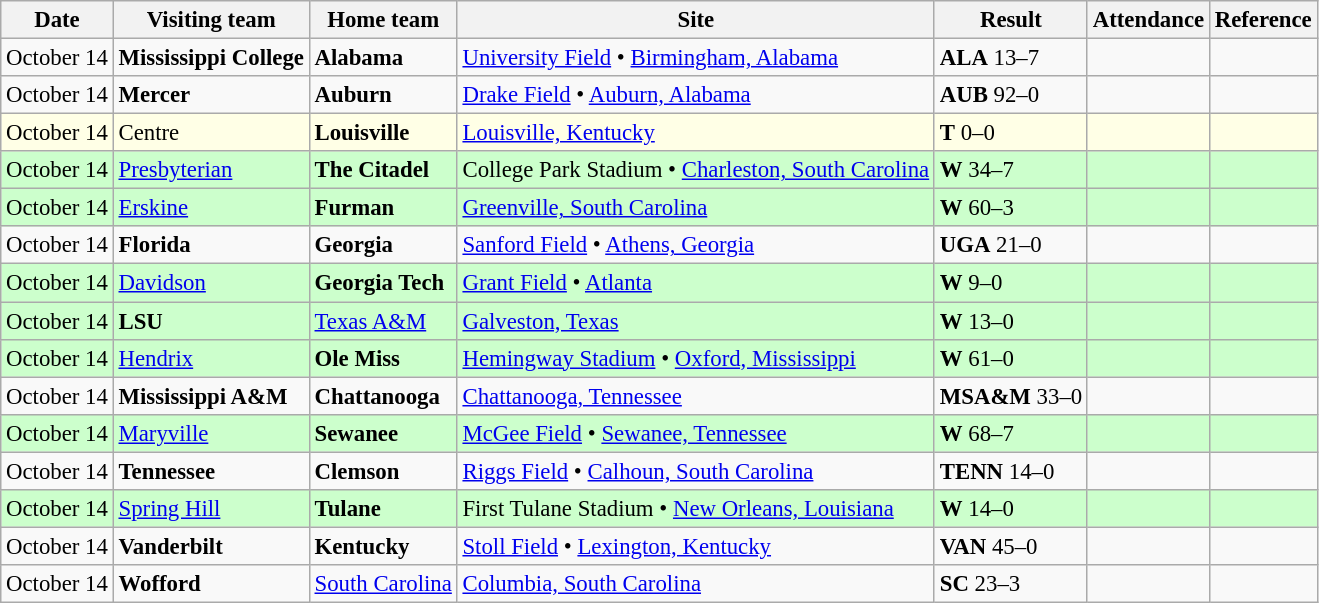<table class="wikitable" style="font-size:95%;">
<tr>
<th>Date</th>
<th>Visiting team</th>
<th>Home team</th>
<th>Site</th>
<th>Result</th>
<th>Attendance</th>
<th class="unsortable">Reference</th>
</tr>
<tr bgcolor=>
<td>October 14</td>
<td><strong>Mississippi College</strong></td>
<td><strong>Alabama</strong></td>
<td><a href='#'>University Field</a> • <a href='#'>Birmingham, Alabama</a></td>
<td><strong>ALA</strong> 13–7</td>
<td></td>
<td></td>
</tr>
<tr bgcolor=>
<td>October 14</td>
<td><strong>Mercer</strong></td>
<td><strong>Auburn</strong></td>
<td><a href='#'>Drake Field</a> • <a href='#'>Auburn, Alabama</a></td>
<td><strong>AUB</strong> 92–0</td>
<td></td>
<td></td>
</tr>
<tr bgcolor=ffffe6>
<td>October 14</td>
<td>Centre</td>
<td><strong>Louisville</strong></td>
<td><a href='#'>Louisville, Kentucky</a></td>
<td><strong>T</strong> 0–0</td>
<td></td>
<td></td>
</tr>
<tr bgcolor=ccffcc>
<td>October 14</td>
<td><a href='#'>Presbyterian</a></td>
<td><strong>The Citadel</strong></td>
<td>College Park Stadium • <a href='#'>Charleston, South Carolina</a></td>
<td><strong>W</strong> 34–7</td>
<td></td>
<td></td>
</tr>
<tr bgcolor=ccffcc>
<td>October 14</td>
<td><a href='#'>Erskine</a></td>
<td><strong>Furman</strong></td>
<td><a href='#'>Greenville, South Carolina</a></td>
<td><strong>W</strong> 60–3</td>
<td></td>
<td></td>
</tr>
<tr bgcolor=>
<td>October 14</td>
<td><strong>Florida</strong></td>
<td><strong>Georgia</strong></td>
<td><a href='#'>Sanford Field</a> • <a href='#'>Athens, Georgia</a></td>
<td><strong>UGA</strong> 21–0</td>
<td></td>
<td></td>
</tr>
<tr bgcolor=ccffcc>
<td>October 14</td>
<td><a href='#'>Davidson</a></td>
<td><strong>Georgia Tech</strong></td>
<td><a href='#'>Grant Field</a> • <a href='#'>Atlanta</a></td>
<td><strong>W</strong> 9–0</td>
<td></td>
<td></td>
</tr>
<tr bgcolor=ccffcc>
<td>October 14</td>
<td><strong>LSU</strong></td>
<td><a href='#'>Texas A&M</a></td>
<td><a href='#'>Galveston, Texas</a></td>
<td><strong>W</strong> 13–0</td>
<td></td>
<td></td>
</tr>
<tr bgcolor=ccffcc>
<td>October 14</td>
<td><a href='#'>Hendrix</a></td>
<td><strong>Ole Miss</strong></td>
<td><a href='#'>Hemingway Stadium</a> • <a href='#'>Oxford, Mississippi</a></td>
<td><strong>W</strong> 61–0</td>
<td></td>
<td></td>
</tr>
<tr bgcolor=>
<td>October 14</td>
<td><strong>Mississippi A&M</strong></td>
<td><strong>Chattanooga</strong></td>
<td><a href='#'>Chattanooga, Tennessee</a></td>
<td><strong>MSA&M</strong> 33–0</td>
<td></td>
<td></td>
</tr>
<tr bgcolor=ccffcc>
<td>October 14</td>
<td><a href='#'>Maryville</a></td>
<td><strong>Sewanee</strong></td>
<td><a href='#'>McGee Field</a> • <a href='#'>Sewanee, Tennessee</a></td>
<td><strong>W</strong> 68–7</td>
<td></td>
<td></td>
</tr>
<tr bgcolor=>
<td>October 14</td>
<td><strong>Tennessee</strong></td>
<td><strong>Clemson</strong></td>
<td><a href='#'>Riggs Field</a> • <a href='#'>Calhoun, South Carolina</a></td>
<td><strong>TENN</strong> 14–0</td>
<td></td>
<td></td>
</tr>
<tr bgcolor=ccffcc>
<td>October 14</td>
<td><a href='#'>Spring Hill</a></td>
<td><strong>Tulane</strong></td>
<td>First Tulane Stadium • <a href='#'>New Orleans, Louisiana</a></td>
<td><strong>W</strong> 14–0</td>
<td></td>
<td></td>
</tr>
<tr bgcolor=>
<td>October 14</td>
<td><strong>Vanderbilt</strong></td>
<td><strong>Kentucky</strong></td>
<td><a href='#'>Stoll Field</a> • <a href='#'>Lexington, Kentucky</a></td>
<td><strong>VAN</strong> 45–0</td>
<td></td>
<td></td>
</tr>
<tr bgcolor=>
<td>October 14</td>
<td><strong>Wofford</strong></td>
<td><a href='#'>South Carolina</a></td>
<td><a href='#'>Columbia, South Carolina</a></td>
<td><strong>SC</strong> 23–3</td>
<td></td>
<td></td>
</tr>
</table>
